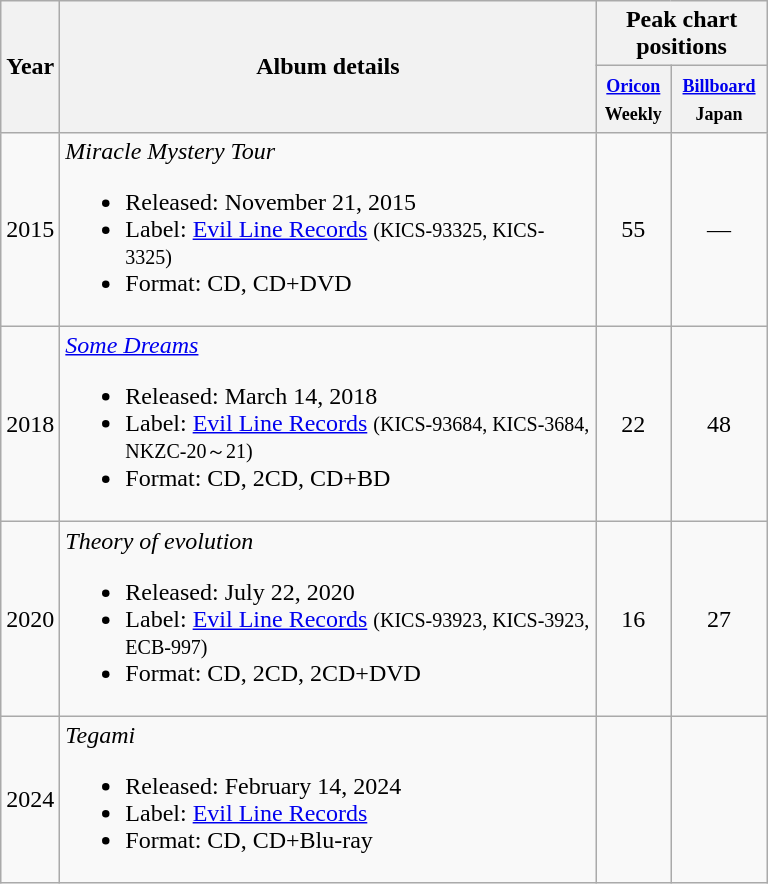<table class="wikitable" border="1">
<tr>
<th rowspan="2">Year</th>
<th rowspan="2" width="350">Album details</th>
<th colspan="2">Peak chart positions</th>
</tr>
<tr>
<th style="width:3em;font-size:90%;line-height:1.3"><small><a href='#'>Oricon</a><br>Weekly</small></th>
<th style="width:4em;font-size:90%;line-height:1.3"><small><a href='#'>Billboard</a><br>Japan</small></th>
</tr>
<tr>
<td rowspan="1">2015</td>
<td align="left"><em>Miracle Mystery Tour</em><br><ul><li>Released: November 21, 2015</li><li>Label: <a href='#'>Evil Line Records</a> <small>(KICS-93325, KICS-3325)</small></li><li>Format: CD, CD+DVD</li></ul></td>
<td align="center">55</td>
<td align="center">—</td>
</tr>
<tr>
<td rowspan="1">2018</td>
<td align="left"><em><a href='#'>Some Dreams</a></em><br><ul><li>Released: March 14, 2018</li><li>Label: <a href='#'>Evil Line Records</a> <small>(KICS-93684, KICS-3684, NKZC-20～21)</small></li><li>Format: CD, 2CD, CD+BD</li></ul></td>
<td align="center">22</td>
<td align="center">48</td>
</tr>
<tr>
<td rowspan="1">2020</td>
<td align="left"><em>Theory of evolution</em><br><ul><li>Released: July 22, 2020</li><li>Label: <a href='#'>Evil Line Records</a> <small>(KICS-93923, KICS-3923, ECB-997)</small></li><li>Format: CD, 2CD, 2CD+DVD</li></ul></td>
<td align="center">16</td>
<td align="center">27</td>
</tr>
<tr>
<td rowspan="1">2024</td>
<td align="left"><em>Tegami</em><br><ul><li>Released: February 14, 2024</li><li>Label: <a href='#'>Evil Line Records</a></li><li>Format: CD, CD+Blu-ray</li></ul></td>
<td align="center"></td>
<td align="center"></td>
</tr>
</table>
